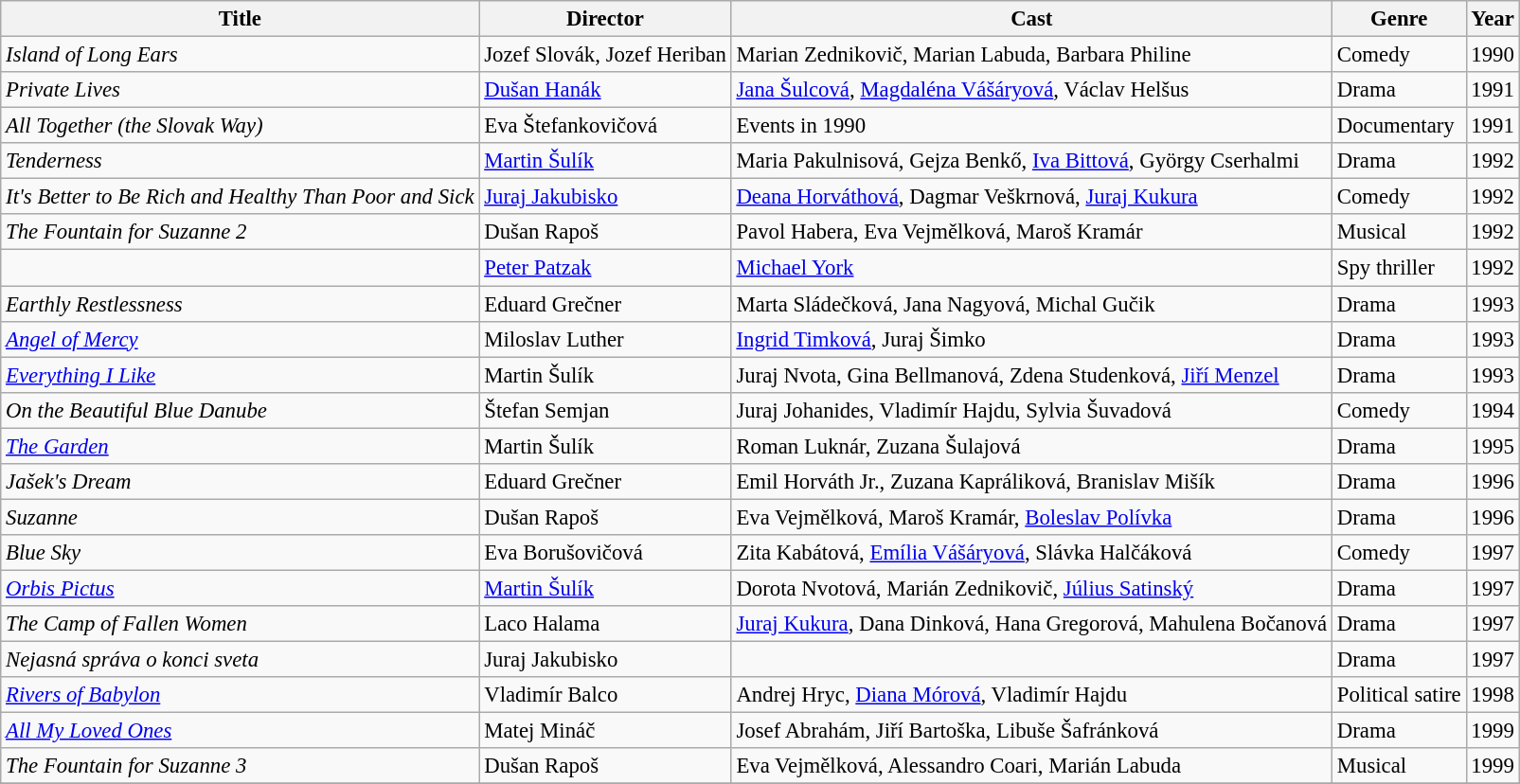<table class="wikitable" style="font-size: 95%;">
<tr>
<th>Title</th>
<th>Director</th>
<th>Cast</th>
<th>Genre</th>
<th>Year</th>
</tr>
<tr>
<td><em>Island of Long Ears</em></td>
<td>Jozef Slovák, Jozef Heriban</td>
<td>Marian Zednikovič, Marian Labuda, Barbara Philine</td>
<td>Comedy</td>
<td>1990</td>
</tr>
<tr>
<td><em>Private Lives</em></td>
<td><a href='#'>Dušan Hanák</a></td>
<td><a href='#'>Jana Šulcová</a>, <a href='#'>Magdaléna Vášáryová</a>, Václav Helšus</td>
<td>Drama</td>
<td>1991</td>
</tr>
<tr>
<td><em>All Together (the Slovak Way)</em></td>
<td>Eva Štefankovičová</td>
<td>Events in 1990</td>
<td>Documentary</td>
<td>1991</td>
</tr>
<tr>
<td><em>Tenderness</em></td>
<td><a href='#'>Martin Šulík</a></td>
<td>Maria Pakulnisová, Gejza Benkő, <a href='#'>Iva Bittová</a>, György Cserhalmi</td>
<td>Drama</td>
<td>1992</td>
</tr>
<tr>
<td><em>It's Better to Be Rich and Healthy Than Poor and Sick</em></td>
<td><a href='#'>Juraj Jakubisko</a></td>
<td><a href='#'>Deana Horváthová</a>, Dagmar Veškrnová, <a href='#'>Juraj Kukura</a></td>
<td>Comedy</td>
<td>1992</td>
</tr>
<tr>
<td><em>The Fountain for Suzanne 2</em></td>
<td>Dušan Rapoš</td>
<td>Pavol Habera, Eva Vejmělková, Maroš Kramár</td>
<td>Musical</td>
<td>1992</td>
</tr>
<tr>
<td><em></em></td>
<td><a href='#'>Peter Patzak</a></td>
<td><a href='#'>Michael York</a></td>
<td>Spy thriller</td>
<td>1992</td>
</tr>
<tr>
<td><em>Earthly Restlessness</em></td>
<td>Eduard Grečner</td>
<td>Marta Sládečková, Jana Nagyová, Michal Gučik</td>
<td>Drama</td>
<td>1993</td>
</tr>
<tr>
<td><em><a href='#'>Angel of Mercy</a></em></td>
<td>Miloslav Luther</td>
<td><a href='#'>Ingrid Timková</a>, Juraj Šimko</td>
<td>Drama</td>
<td>1993</td>
</tr>
<tr>
<td><em><a href='#'>Everything I Like</a></em></td>
<td>Martin Šulík</td>
<td>Juraj Nvota, Gina Bellmanová, Zdena Studenková, <a href='#'>Jiří Menzel</a></td>
<td>Drama</td>
<td>1993</td>
</tr>
<tr>
<td><em>On the Beautiful Blue Danube</em></td>
<td>Štefan Semjan</td>
<td>Juraj Johanides, Vladimír Hajdu, Sylvia Šuvadová</td>
<td>Comedy</td>
<td>1994</td>
</tr>
<tr>
<td><em><a href='#'>The Garden</a></em></td>
<td>Martin Šulík</td>
<td>Roman Luknár, Zuzana Šulajová</td>
<td>Drama</td>
<td>1995</td>
</tr>
<tr>
<td><em>Jašek's Dream</em></td>
<td>Eduard Grečner</td>
<td>Emil Horváth Jr., Zuzana Kapráliková, Branislav Mišík</td>
<td>Drama</td>
<td>1996</td>
</tr>
<tr>
<td><em>Suzanne</em></td>
<td>Dušan Rapoš</td>
<td>Eva Vejmělková, Maroš Kramár, <a href='#'>Boleslav Polívka</a></td>
<td>Drama</td>
<td>1996</td>
</tr>
<tr>
<td><em>Blue Sky</em></td>
<td>Eva Borušovičová</td>
<td>Zita Kabátová, <a href='#'>Emília Vášáryová</a>, Slávka Halčáková</td>
<td>Comedy</td>
<td>1997</td>
</tr>
<tr>
<td><em><a href='#'>Orbis Pictus</a></em></td>
<td><a href='#'>Martin Šulík</a></td>
<td>Dorota Nvotová, Marián Zednikovič, <a href='#'>Július Satinský</a></td>
<td>Drama</td>
<td>1997</td>
</tr>
<tr>
<td><em>The Camp of Fallen Women</em></td>
<td>Laco Halama</td>
<td><a href='#'>Juraj Kukura</a>, Dana Dinková, Hana Gregorová, Mahulena Bočanová</td>
<td>Drama</td>
<td>1997</td>
</tr>
<tr>
<td><em>Nejasná správa o konci sveta</em></td>
<td>Juraj Jakubisko</td>
<td></td>
<td>Drama</td>
<td>1997</td>
</tr>
<tr>
<td><em><a href='#'>Rivers of Babylon</a></em></td>
<td>Vladimír Balco</td>
<td>Andrej Hryc, <a href='#'>Diana Mórová</a>, Vladimír Hajdu</td>
<td>Political satire</td>
<td>1998</td>
</tr>
<tr>
<td><em><a href='#'>All My Loved Ones</a></em></td>
<td>Matej Mináč  </td>
<td>Josef Abrahám, Jiří Bartoška, Libuše Šafránková</td>
<td>Drama</td>
<td>1999</td>
</tr>
<tr>
<td><em>The Fountain for Suzanne 3</em></td>
<td>Dušan Rapoš</td>
<td>Eva Vejmělková, Alessandro Coari, Marián Labuda</td>
<td>Musical</td>
<td>1999</td>
</tr>
<tr>
</tr>
</table>
